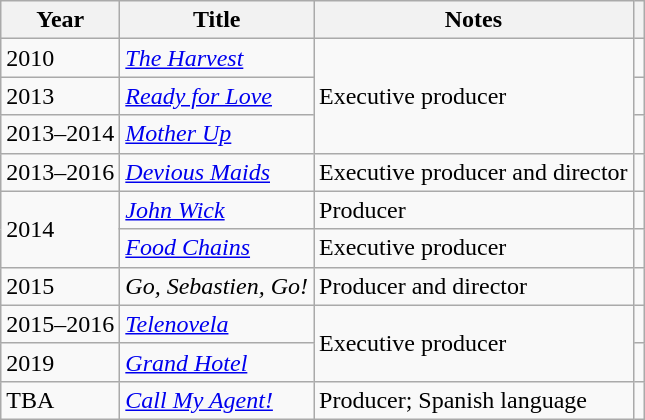<table class="wikitable">
<tr>
<th>Year</th>
<th>Title</th>
<th class="unsortable">Notes</th>
<th class="unsortable"></th>
</tr>
<tr>
<td>2010</td>
<td><em><a href='#'>The Harvest</a></em></td>
<td rowspan="3">Executive producer</td>
<td></td>
</tr>
<tr>
<td>2013</td>
<td><em><a href='#'>Ready for Love</a></em></td>
<td></td>
</tr>
<tr>
<td>2013–2014</td>
<td><em><a href='#'>Mother Up</a></em></td>
<td></td>
</tr>
<tr>
<td>2013–2016</td>
<td><em><a href='#'>Devious Maids</a></em></td>
<td>Executive producer and director</td>
<td></td>
</tr>
<tr>
<td rowspan="2">2014</td>
<td><em><a href='#'>John Wick</a></em></td>
<td>Producer</td>
<td></td>
</tr>
<tr>
<td><em><a href='#'>Food Chains</a></em></td>
<td>Executive producer</td>
<td></td>
</tr>
<tr>
<td>2015</td>
<td><em>Go, Sebastien, Go!</em></td>
<td>Producer and director</td>
<td></td>
</tr>
<tr>
<td>2015–2016</td>
<td><em><a href='#'>Telenovela</a></em></td>
<td rowspan="2">Executive producer</td>
<td></td>
</tr>
<tr>
<td>2019</td>
<td><em><a href='#'>Grand Hotel</a></em></td>
<td></td>
</tr>
<tr>
<td>TBA</td>
<td><em><a href='#'>Call My Agent!</a></em></td>
<td>Producer; Spanish language</td>
<td></td>
</tr>
</table>
